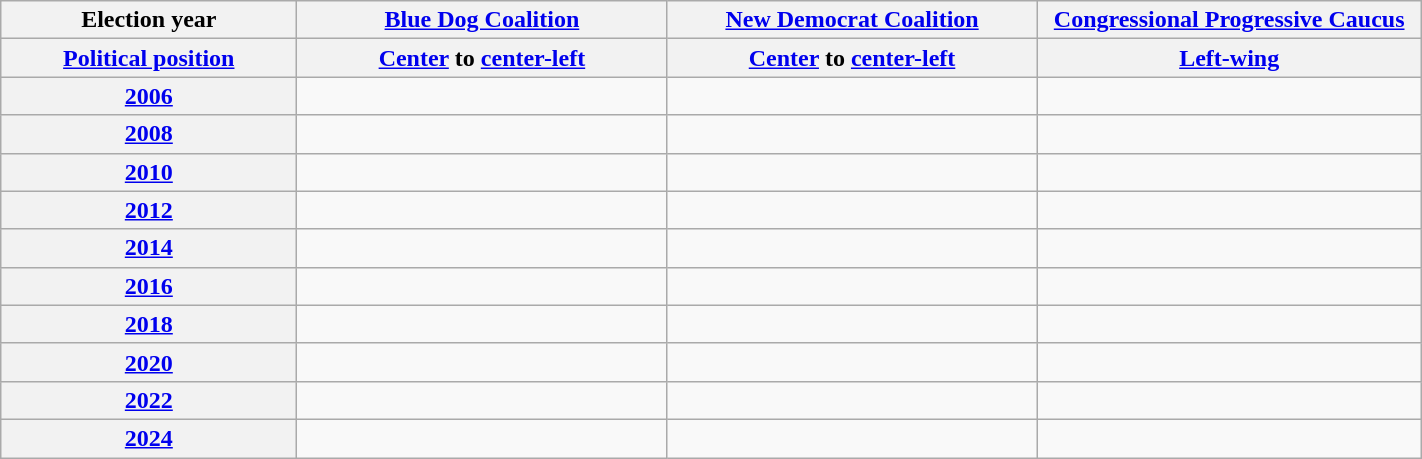<table class="wikitable" style="width:75%" ;>
<tr>
<th width="8%">Election year</th>
<th width="10%"><a href='#'>Blue Dog Coalition</a></th>
<th width="10%"><a href='#'>New Democrat Coalition</a></th>
<th width="10%"><a href='#'>Congressional Progressive Caucus</a></th>
</tr>
<tr>
<th width=8%><a href='#'>Political position</a></th>
<th width=10%><a href='#'>Center</a> to <a href='#'>center-left</a></th>
<th width="10%"><a href='#'>Center</a> to <a href='#'>center-left</a></th>
<th width="10%"><a href='#'>Left-wing</a></th>
</tr>
<tr>
<th><a href='#'>2006</a></th>
<td></td>
<td></td>
<td></td>
</tr>
<tr>
<th><a href='#'>2008</a></th>
<td></td>
<td></td>
<td></td>
</tr>
<tr>
<th><a href='#'>2010</a></th>
<td></td>
<td></td>
<td></td>
</tr>
<tr>
<th><a href='#'>2012</a></th>
<td></td>
<td></td>
<td></td>
</tr>
<tr>
<th><a href='#'>2014</a></th>
<td></td>
<td></td>
<td></td>
</tr>
<tr>
<th><a href='#'>2016</a></th>
<td></td>
<td></td>
<td></td>
</tr>
<tr>
<th><a href='#'>2018</a></th>
<td></td>
<td></td>
<td></td>
</tr>
<tr>
<th><a href='#'>2020</a></th>
<td></td>
<td></td>
<td></td>
</tr>
<tr>
<th><a href='#'>2022</a></th>
<td></td>
<td></td>
<td></td>
</tr>
<tr>
<th><a href='#'>2024</a></th>
<td></td>
<td></td>
<td></td>
</tr>
</table>
